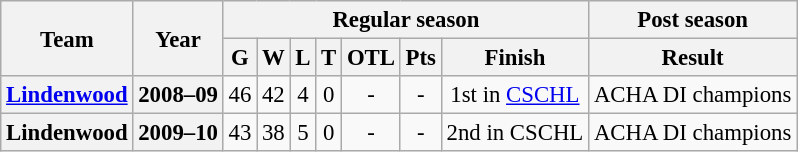<table class="wikitable" style="font-size: 95%; text-align:center;">
<tr>
<th rowspan="2">Team</th>
<th rowspan="2">Year</th>
<th colspan="7">Regular season</th>
<th colspan="1">Post season</th>
</tr>
<tr>
<th>G</th>
<th>W</th>
<th>L</th>
<th>T</th>
<th>OTL</th>
<th>Pts</th>
<th>Finish</th>
<th>Result</th>
</tr>
<tr>
<th><a href='#'>Lindenwood</a></th>
<th>2008–09</th>
<td>46</td>
<td>42</td>
<td>4</td>
<td>0</td>
<td>-</td>
<td>-</td>
<td>1st in <a href='#'>CSCHL</a></td>
<td>ACHA DI champions</td>
</tr>
<tr>
<th>Lindenwood</th>
<th>2009–10</th>
<td>43</td>
<td>38</td>
<td>5</td>
<td>0</td>
<td>-</td>
<td>-</td>
<td>2nd in CSCHL</td>
<td>ACHA DI champions</td>
</tr>
</table>
